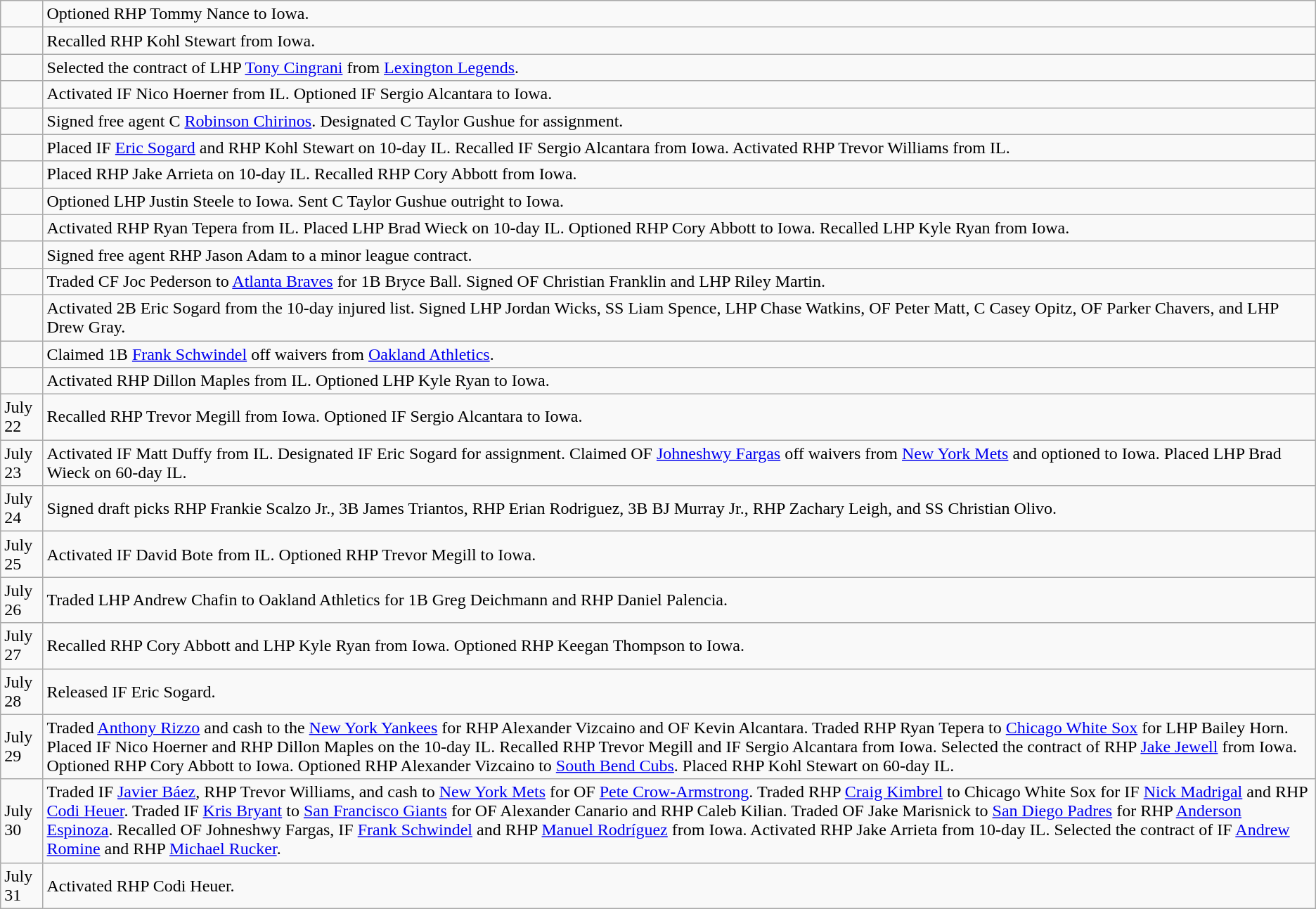<table class="wikitable">
<tr>
<td></td>
<td>Optioned RHP Tommy Nance to Iowa.</td>
</tr>
<tr>
<td></td>
<td>Recalled RHP Kohl Stewart from Iowa.</td>
</tr>
<tr>
<td></td>
<td>Selected the contract of LHP <a href='#'>Tony Cingrani</a> from <a href='#'>Lexington Legends</a>.</td>
</tr>
<tr>
<td></td>
<td>Activated IF Nico Hoerner from IL. Optioned IF Sergio Alcantara to Iowa.</td>
</tr>
<tr>
<td></td>
<td>Signed free agent C <a href='#'>Robinson Chirinos</a>. Designated C Taylor Gushue for assignment.</td>
</tr>
<tr>
<td></td>
<td>Placed IF <a href='#'>Eric Sogard</a> and RHP Kohl Stewart on 10-day IL. Recalled IF Sergio Alcantara from Iowa. Activated RHP Trevor Williams from IL.</td>
</tr>
<tr>
<td></td>
<td>Placed RHP Jake Arrieta on 10-day IL. Recalled RHP Cory Abbott from Iowa.</td>
</tr>
<tr>
<td></td>
<td>Optioned LHP Justin Steele to Iowa. Sent C Taylor Gushue outright to Iowa.</td>
</tr>
<tr>
<td></td>
<td>Activated RHP Ryan Tepera from IL. Placed LHP Brad Wieck on 10-day IL. Optioned RHP Cory Abbott to Iowa. Recalled LHP Kyle Ryan from Iowa.</td>
</tr>
<tr>
<td></td>
<td>Signed free agent RHP Jason Adam to a minor league contract.</td>
</tr>
<tr>
<td></td>
<td>Traded CF Joc Pederson to <a href='#'>Atlanta Braves</a> for 1B Bryce Ball. Signed OF Christian Franklin and LHP Riley Martin.</td>
</tr>
<tr>
<td></td>
<td>Activated 2B Eric Sogard from the 10-day injured list. Signed LHP Jordan Wicks, SS Liam Spence, LHP Chase Watkins, OF Peter Matt, C Casey Opitz, OF Parker Chavers, and LHP Drew Gray.</td>
</tr>
<tr>
<td></td>
<td>Claimed 1B <a href='#'>Frank Schwindel</a> off waivers from <a href='#'>Oakland Athletics</a>.</td>
</tr>
<tr>
<td></td>
<td>Activated RHP Dillon Maples from IL. Optioned LHP Kyle Ryan to Iowa.</td>
</tr>
<tr>
<td>July 22</td>
<td>Recalled RHP Trevor Megill from Iowa. Optioned IF Sergio Alcantara to Iowa.</td>
</tr>
<tr>
<td>July 23</td>
<td>Activated IF Matt Duffy from IL. Designated IF Eric Sogard for assignment. Claimed OF <a href='#'>Johneshwy Fargas</a> off waivers from <a href='#'>New York Mets</a> and optioned to Iowa. Placed LHP Brad Wieck on 60-day IL.</td>
</tr>
<tr>
<td>July 24</td>
<td>Signed draft picks RHP Frankie Scalzo Jr., 3B James Triantos, RHP Erian Rodriguez, 3B BJ Murray Jr., RHP Zachary Leigh, and SS Christian Olivo.</td>
</tr>
<tr>
<td>July 25</td>
<td>Activated IF David Bote from IL. Optioned RHP Trevor Megill to Iowa.</td>
</tr>
<tr>
<td>July 26</td>
<td>Traded LHP Andrew Chafin to Oakland Athletics for 1B Greg Deichmann and RHP Daniel Palencia.</td>
</tr>
<tr>
<td>July 27</td>
<td>Recalled RHP Cory Abbott and LHP Kyle Ryan from Iowa. Optioned RHP Keegan Thompson to Iowa.</td>
</tr>
<tr>
<td>July 28</td>
<td>Released IF Eric Sogard.</td>
</tr>
<tr>
<td>July 29</td>
<td>Traded <a href='#'>Anthony Rizzo</a> and cash to the <a href='#'>New York Yankees</a> for RHP Alexander Vizcaino and OF Kevin Alcantara. Traded RHP Ryan Tepera to <a href='#'>Chicago White Sox</a> for LHP Bailey Horn. Placed IF Nico Hoerner and RHP Dillon Maples on the 10-day IL. Recalled RHP Trevor Megill and IF Sergio Alcantara from Iowa. Selected the contract of RHP <a href='#'>Jake Jewell</a> from Iowa. Optioned RHP Cory Abbott  to Iowa. Optioned RHP Alexander Vizcaino to <a href='#'>South Bend Cubs</a>. Placed RHP Kohl Stewart on 60-day IL.</td>
</tr>
<tr>
<td>July 30</td>
<td>Traded IF <a href='#'>Javier Báez</a>, RHP Trevor Williams, and cash to <a href='#'>New York Mets</a> for OF <a href='#'>Pete Crow-Armstrong</a>. Traded RHP <a href='#'>Craig Kimbrel</a> to Chicago White Sox for IF <a href='#'>Nick Madrigal</a> and RHP <a href='#'>Codi Heuer</a>. Traded IF <a href='#'>Kris Bryant</a> to <a href='#'>San Francisco Giants</a> for OF Alexander Canario and RHP Caleb Kilian. Traded OF Jake Marisnick to <a href='#'>San Diego Padres</a> for RHP <a href='#'>Anderson Espinoza</a>. Recalled OF Johneshwy Fargas, IF <a href='#'>Frank Schwindel</a> and RHP <a href='#'>Manuel Rodríguez</a> from Iowa. Activated RHP Jake Arrieta from 10-day IL. Selected the contract of IF <a href='#'>Andrew Romine</a> and RHP <a href='#'>Michael Rucker</a>.</td>
</tr>
<tr>
<td>July 31</td>
<td>Activated RHP Codi Heuer.</td>
</tr>
</table>
